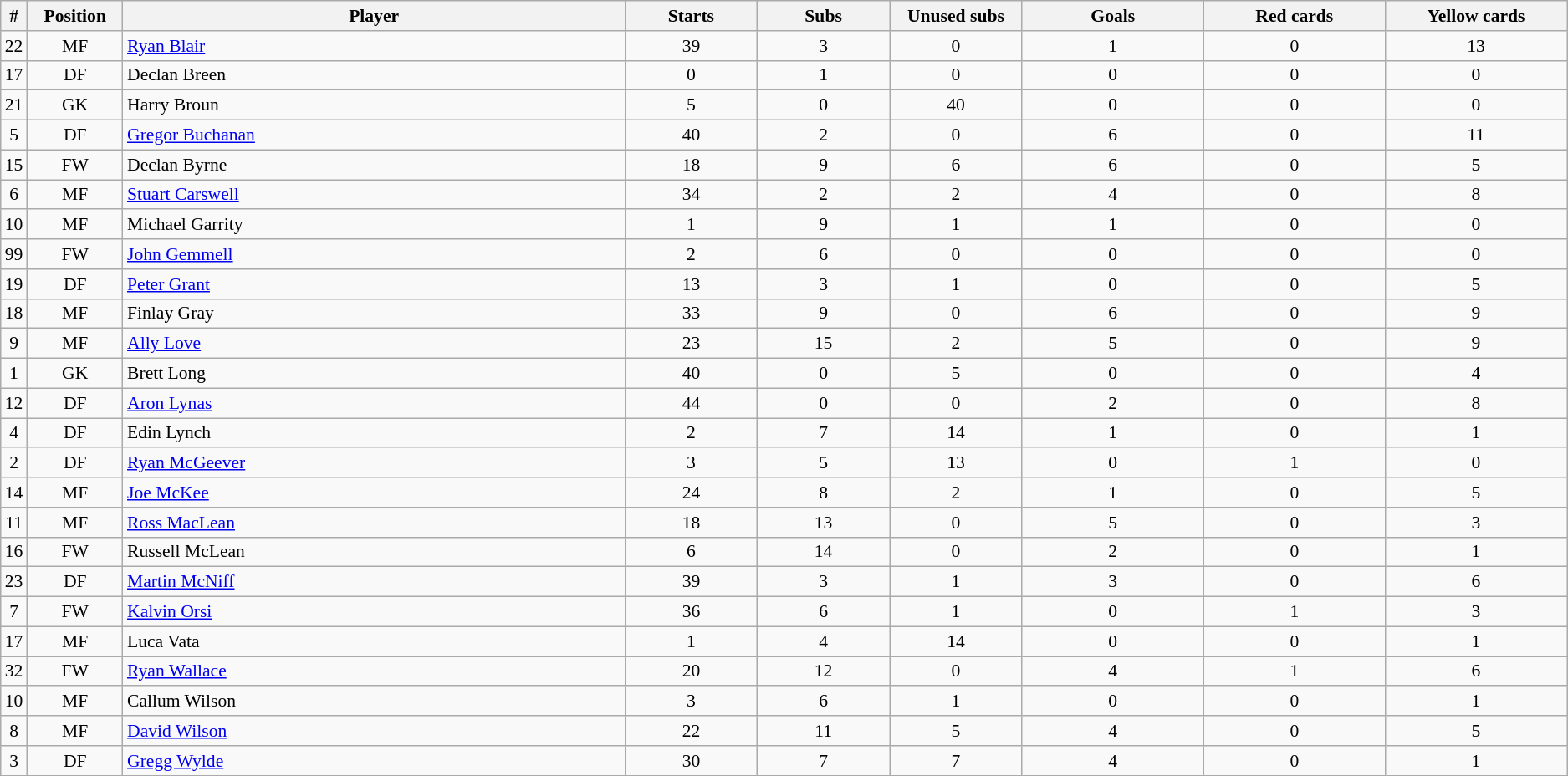<table class="wikitable sortable" style="font-size:90%; text-align:center">
<tr>
<th>#</th>
<th style="width:70px">Position</th>
<th style="width:400px">Player</th>
<th style="width:100px">Starts</th>
<th style="width:100px">Subs</th>
<th style="width:100px">Unused subs</th>
<th style="width:140px">Goals </th>
<th style="width:140px">Red cards </th>
<th style="width:140px">Yellow cards </th>
</tr>
<tr>
<td>22</td>
<td>MF</td>
<td style="text-align:left"> <a href='#'>Ryan Blair</a></td>
<td>39</td>
<td>3</td>
<td>0</td>
<td>1</td>
<td>0</td>
<td>13</td>
</tr>
<tr>
<td>17</td>
<td>DF</td>
<td style="text-align:left"> Declan Breen</td>
<td>0</td>
<td>1</td>
<td>0</td>
<td>0</td>
<td>0</td>
<td>0</td>
</tr>
<tr>
<td>21</td>
<td>GK</td>
<td style="text-align:left"> Harry Broun</td>
<td>5</td>
<td>0</td>
<td>40</td>
<td>0</td>
<td>0</td>
<td>0</td>
</tr>
<tr>
<td>5</td>
<td>DF</td>
<td style="text-align:left"> <a href='#'>Gregor Buchanan</a></td>
<td>40</td>
<td>2</td>
<td>0</td>
<td>6</td>
<td>0</td>
<td>11</td>
</tr>
<tr>
<td>15</td>
<td>FW</td>
<td style="text-align:left"> Declan Byrne</td>
<td>18</td>
<td>9</td>
<td>6</td>
<td>6</td>
<td>0</td>
<td>5</td>
</tr>
<tr>
<td>6</td>
<td>MF</td>
<td style="text-align:left"> <a href='#'>Stuart Carswell</a></td>
<td>34</td>
<td>2</td>
<td>2</td>
<td>4</td>
<td>0</td>
<td>8</td>
</tr>
<tr>
<td>10</td>
<td>MF</td>
<td style="text-align:left"> Michael Garrity</td>
<td>1</td>
<td>9</td>
<td>1</td>
<td>1</td>
<td>0</td>
<td>0</td>
</tr>
<tr>
<td>99</td>
<td>FW</td>
<td style="text-align:left"> <a href='#'>John Gemmell</a></td>
<td>2</td>
<td>6</td>
<td>0</td>
<td>0</td>
<td>0</td>
<td>0</td>
</tr>
<tr>
<td>19</td>
<td>DF</td>
<td style="text-align:left"> <a href='#'>Peter Grant</a></td>
<td>13</td>
<td>3</td>
<td>1</td>
<td>0</td>
<td>0</td>
<td>5</td>
</tr>
<tr>
<td>18</td>
<td>MF</td>
<td style="text-align:left"> Finlay Gray</td>
<td>33</td>
<td>9</td>
<td>0</td>
<td>6</td>
<td>0</td>
<td>9</td>
</tr>
<tr>
<td>9</td>
<td>MF</td>
<td style="text-align:left"> <a href='#'>Ally Love</a></td>
<td>23</td>
<td>15</td>
<td>2</td>
<td>5</td>
<td>0</td>
<td>9</td>
</tr>
<tr>
<td>1</td>
<td>GK</td>
<td style="text-align:left"> Brett Long</td>
<td>40</td>
<td>0</td>
<td>5</td>
<td>0</td>
<td>0</td>
<td>4</td>
</tr>
<tr>
<td>12</td>
<td>DF</td>
<td style="text-align:left"> <a href='#'>Aron Lynas</a></td>
<td>44</td>
<td>0</td>
<td>0</td>
<td>2</td>
<td>0</td>
<td>8</td>
</tr>
<tr>
<td>4</td>
<td>DF</td>
<td style="text-align:left"> Edin Lynch</td>
<td>2</td>
<td>7</td>
<td>14</td>
<td>1</td>
<td>0</td>
<td>1</td>
</tr>
<tr>
<td>2</td>
<td>DF</td>
<td style="text-align:left"> <a href='#'>Ryan McGeever</a></td>
<td>3</td>
<td>5</td>
<td>13</td>
<td>0</td>
<td>1</td>
<td>0</td>
</tr>
<tr>
<td>14</td>
<td>MF</td>
<td style="text-align:left"> <a href='#'>Joe McKee</a></td>
<td>24</td>
<td>8</td>
<td>2</td>
<td>1</td>
<td>0</td>
<td>5</td>
</tr>
<tr>
<td>11</td>
<td>MF</td>
<td style="text-align:left"> <a href='#'>Ross MacLean</a></td>
<td>18</td>
<td>13</td>
<td>0</td>
<td>5</td>
<td>0</td>
<td>3</td>
</tr>
<tr>
<td>16</td>
<td>FW</td>
<td style="text-align:left"> Russell McLean</td>
<td>6</td>
<td>14</td>
<td>0</td>
<td>2</td>
<td>0</td>
<td>1</td>
</tr>
<tr>
<td>23</td>
<td>DF</td>
<td style="text-align:left"> <a href='#'>Martin McNiff</a></td>
<td>39</td>
<td>3</td>
<td>1</td>
<td>3</td>
<td>0</td>
<td>6</td>
</tr>
<tr>
<td>7</td>
<td>FW</td>
<td style="text-align:left"> <a href='#'>Kalvin Orsi</a></td>
<td>36</td>
<td>6</td>
<td>1</td>
<td>0</td>
<td>1</td>
<td>3</td>
</tr>
<tr>
<td>17</td>
<td>MF</td>
<td style="text-align:left"> Luca Vata</td>
<td>1</td>
<td>4</td>
<td>14</td>
<td>0</td>
<td>0</td>
<td>1</td>
</tr>
<tr>
<td>32</td>
<td>FW</td>
<td style="text-align:left"> <a href='#'>Ryan Wallace</a></td>
<td>20</td>
<td>12</td>
<td>0</td>
<td>4</td>
<td>1</td>
<td>6</td>
</tr>
<tr>
<td>10</td>
<td>MF</td>
<td style="text-align:left"> Callum Wilson</td>
<td>3</td>
<td>6</td>
<td>1</td>
<td>0</td>
<td>0</td>
<td>1</td>
</tr>
<tr>
<td>8</td>
<td>MF</td>
<td style="text-align:left"> <a href='#'>David Wilson</a></td>
<td>22</td>
<td>11</td>
<td>5</td>
<td>4</td>
<td>0</td>
<td>5</td>
</tr>
<tr>
<td>3</td>
<td>DF</td>
<td style="text-align:left"> <a href='#'>Gregg Wylde</a></td>
<td>30</td>
<td>7</td>
<td>7</td>
<td>4</td>
<td>0</td>
<td>1</td>
</tr>
</table>
